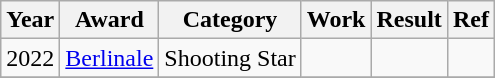<table class="wikitable plainrowheaders">
<tr>
<th>Year</th>
<th>Award</th>
<th>Category</th>
<th>Work</th>
<th>Result</th>
<th>Ref</th>
</tr>
<tr>
<td>2022</td>
<td><a href='#'>Berlinale</a></td>
<td>Shooting Star</td>
<td></td>
<td></td>
<td></td>
</tr>
<tr>
</tr>
</table>
